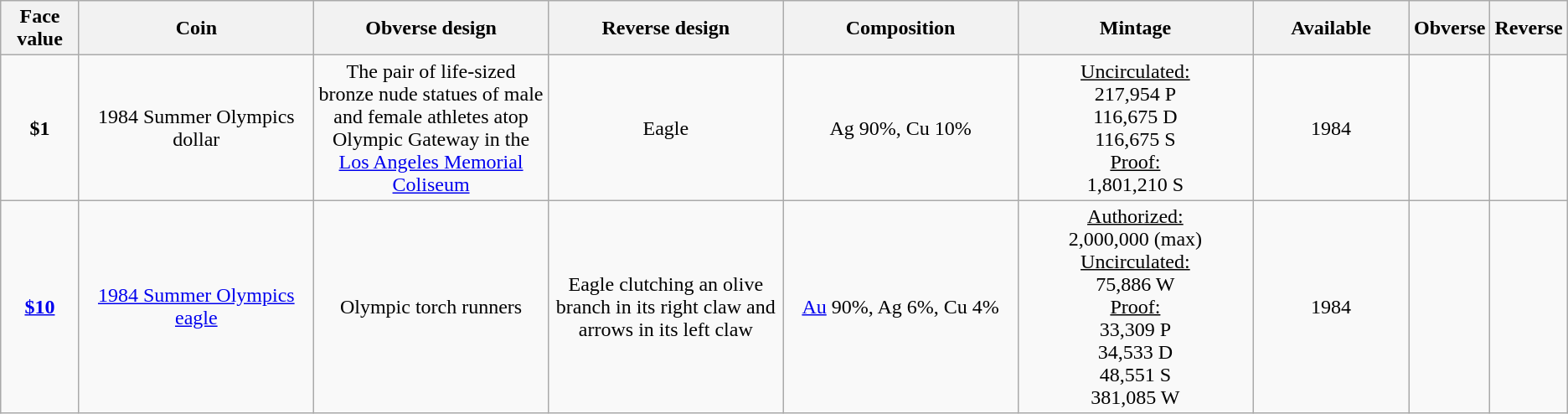<table class="wikitable">
<tr>
<th width="5%">Face value</th>
<th width="15%">Coin</th>
<th width="15%">Obverse design</th>
<th width="15%">Reverse design</th>
<th width="15%">Composition</th>
<th width="15%">Mintage</th>
<th width="10%">Available</th>
<th>Obverse</th>
<th>Reverse</th>
</tr>
<tr>
<td align="center"><strong>$1</strong></td>
<td align="center">1984 Summer Olympics dollar</td>
<td align="center">The pair of life-sized bronze nude statues of male and female athletes atop Olympic Gateway in the <a href='#'>Los Angeles Memorial Coliseum</a></td>
<td align="center">Eagle</td>
<td align="center">Ag 90%, Cu 10%</td>
<td align="center"><u>Uncirculated:</u><br>217,954 P <br> 116,675 D <br> 116,675 S<br><u>Proof:</u><br>1,801,210 S</td>
<td align="center">1984</td>
<td></td>
<td></td>
</tr>
<tr>
<td align="center"><strong><a href='#'>$10</a></strong></td>
<td align="center"><a href='#'>1984 Summer Olympics eagle</a></td>
<td align="center">Olympic torch runners</td>
<td align="center">Eagle clutching an olive branch in its right claw and arrows in its left claw</td>
<td align="center"><a href='#'>Au</a> 90%, Ag 6%, Cu 4%</td>
<td align="center"><u>Authorized:</u><br>2,000,000 (max)<br><u>Uncirculated:</u><br>75,886 W<br><u>Proof:</u><br>33,309 P <br> 34,533 D <br> 48,551 S <br> 381,085 W</td>
<td align="center">1984</td>
<td></td>
<td></td>
</tr>
</table>
